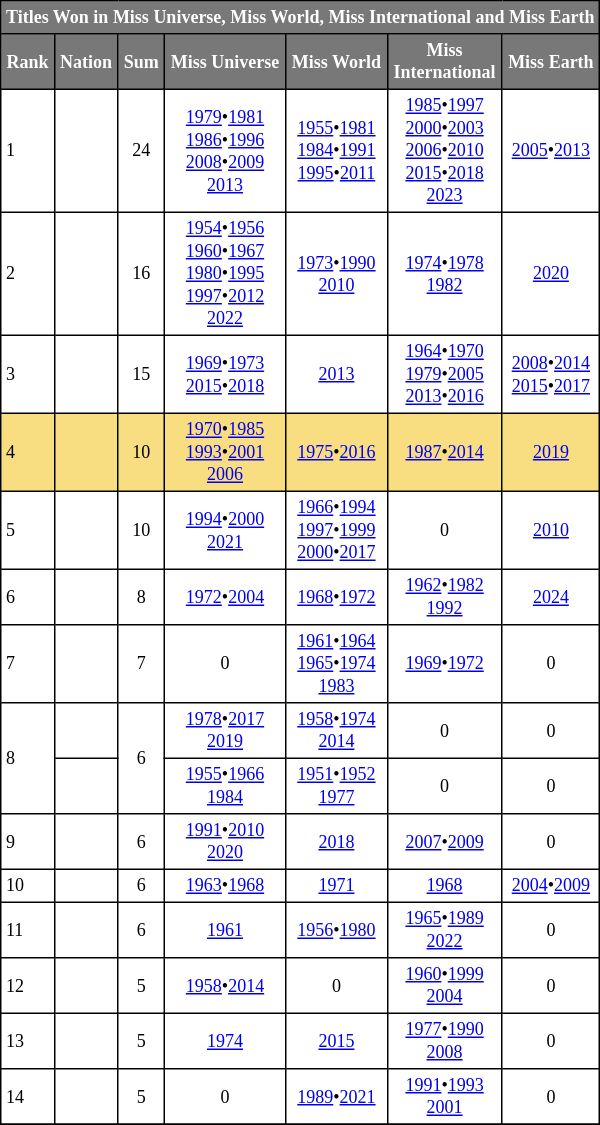<table class="sortable wiki table" border="3" cellpadding="3" cellspacing="0" style="margin: 0 1em 0 0; background: white; border: 1px #000000 solid; border-collapse: collapse; font-size: 75%;">
<tr>
<th style="background-color:#787878;color:#FFFFFF;"  colspan=7>Titles Won in Miss Universe, Miss World, Miss International and Miss Earth</th>
</tr>
<tr>
<th style="background-color:#787878;color:#FFFFFF;">Rank</th>
<th style="background-color:#787878;color:#FFFFFF;">Nation</th>
<th style="background-color:#787878;color:#FFFFFF;">Sum</th>
<th style="background-color:#787878;color:#FFFFFF;">Miss Universe</th>
<th style="background-color:#787878;color:#FFFFFF;">Miss World</th>
<th style="background-color:#787878;color:#FFFFFF;">Miss<br>International</th>
<th style="background-color:#787878;color:#FFFFFF;">Miss Earth</th>
</tr>
<tr>
<td>1</td>
<td></td>
<td style="text-align:center;">24</td>
<td style="text-align:center;"><a href='#'>1979</a>•<a href='#'>1981</a><br><a href='#'>1986</a>•<a href='#'>1996</a><br><a href='#'>2008</a>•<a href='#'>2009</a><br><a href='#'>2013</a></td>
<td style="text-align:center;"><a href='#'>1955</a>•<a href='#'>1981</a><br><a href='#'>1984</a>•<a href='#'>1991</a><br><a href='#'>1995</a>•<a href='#'>2011</a></td>
<td style="text-align:center;"><a href='#'>1985</a>•<a href='#'>1997</a><br><a href='#'>2000</a>•<a href='#'>2003</a><br><a href='#'>2006</a>•<a href='#'>2010</a><br><a href='#'>2015</a>•<a href='#'>2018</a><br><a href='#'>2023</a></td>
<td style="text-align:center;"><a href='#'>2005</a>•<a href='#'>2013</a></td>
</tr>
<tr>
<td>2</td>
<td></td>
<td style="text-align:center;">16</td>
<td style="text-align:center;"><a href='#'>1954</a>•<a href='#'>1956</a><br><a href='#'>1960</a>•<a href='#'>1967</a><br><a href='#'>1980</a>•<a href='#'>1995</a><br><a href='#'>1997</a>•<a href='#'>2012</a><br><a href='#'>2022</a></td>
<td style="text-align:center;"><a href='#'>1973</a>•<a href='#'>1990</a><br><a href='#'>2010</a></td>
<td style="text-align:center;"><a href='#'>1974</a>•<a href='#'>1978</a><br><a href='#'>1982</a></td>
<td style="text-align:center;"><a href='#'>2020</a></td>
</tr>
<tr>
<td>3</td>
<td></td>
<td style="text-align:center;">15</td>
<td style="text-align:center;"><a href='#'>1969</a>•<a href='#'>1973</a><br><a href='#'>2015</a>•<a href='#'>2018</a></td>
<td style="text-align:center;"><a href='#'>2013</a></td>
<td style="text-align:center;"><a href='#'>1964</a>•<a href='#'>1970</a><br><a href='#'>1979</a>•<a href='#'>2005</a><br><a href='#'>2013</a>•<a href='#'>2016</a></td>
<td style="text-align:center;"><a href='#'>2008</a>•<a href='#'>2014</a><br><a href='#'>2015</a>•<a href='#'>2017</a></td>
</tr>
<tr>
<td bgcolor="#F8DE81">4</td>
<td bgcolor="#F8DE81"></td>
<td bgcolor="#F8DE81" align="center">10</td>
<td bgcolor="#F8DE81" align="center"><a href='#'>1970</a>•<a href='#'>1985</a><br><a href='#'>1993</a>•<a href='#'>2001</a><br><a href='#'>2006</a></td>
<td bgcolor="#F8DE81" align="center"><a href='#'>1975</a>•<a href='#'>2016</a></td>
<td bgcolor="#F8DE81" align="center"><a href='#'>1987</a>•<a href='#'>2014</a></td>
<td bgcolor="#F8DE81" align="center"><a href='#'>2019</a></td>
</tr>
<tr>
<td>5</td>
<td></td>
<td style="text-align:center;">10</td>
<td style="text-align:center;"><a href='#'>1994</a>•<a href='#'>2000</a><br><a href='#'>2021</a></td>
<td style="text-align:center;"><a href='#'>1966</a>•<a href='#'>1994</a><br><a href='#'>1997</a>•<a href='#'>1999</a><br><a href='#'>2000</a>•<a href='#'>2017</a></td>
<td style="text-align:center;">0</td>
<td style="text-align:center;"><a href='#'>2010</a></td>
</tr>
<tr>
<td>6</td>
<td></td>
<td style="text-align:center;">8</td>
<td style="text-align:center;"><a href='#'>1972</a>•<a href='#'>2004</a></td>
<td style="text-align:center;"><a href='#'>1968</a>•<a href='#'>1972</a></td>
<td style="text-align:center;"><a href='#'>1962</a>•<a href='#'>1982</a><br><a href='#'>1992</a></td>
<td style="text-align:center;"><a href='#'>2024</a></td>
</tr>
<tr>
<td>7</td>
<td></td>
<td style="text-align:center;">7</td>
<td style="text-align:center;">0</td>
<td style="text-align:center;"><a href='#'>1961</a>•<a href='#'>1964</a><br><a href='#'>1965</a>•<a href='#'>1974</a><br><a href='#'>1983</a></td>
<td style="text-align:center;"><a href='#'>1969</a>•<a href='#'>1972</a></td>
<td style="text-align:center;">0</td>
</tr>
<tr>
<td rowspan=2>8</td>
<td></td>
<td rowspan=2 style="text-align:center;">6</td>
<td style="text-align:center;"><a href='#'>1978</a>•<a href='#'>2017</a><br><a href='#'>2019</a></td>
<td style="text-align:center;"><a href='#'>1958</a>•<a href='#'>1974</a><br><a href='#'>2014</a></td>
<td style="text-align:center;">0</td>
<td style="text-align:center;">0</td>
</tr>
<tr>
<td></td>
<td style="text-align:center;"><a href='#'>1955</a>•<a href='#'>1966</a><br><a href='#'>1984</a></td>
<td style="text-align:center;"><a href='#'>1951</a>•<a href='#'>1952</a><br><a href='#'>1977</a></td>
<td style="text-align:center;">0</td>
<td style="text-align:center;">0</td>
</tr>
<tr>
<td>9</td>
<td></td>
<td style="text-align:center;">6</td>
<td style="text-align:center;"><a href='#'>1991</a>•<a href='#'>2010</a><br><a href='#'>2020</a></td>
<td style="text-align:center;"><a href='#'>2018</a></td>
<td style="text-align:center;"><a href='#'>2007</a>•<a href='#'>2009</a></td>
<td style="text-align:center;">0</td>
</tr>
<tr>
<td>10</td>
<td></td>
<td style="text-align:center;">6</td>
<td style="text-align:center;"><a href='#'>1963</a>•<a href='#'>1968</a></td>
<td style="text-align:center;"><a href='#'>1971</a></td>
<td style="text-align:center;"><a href='#'>1968</a></td>
<td style="text-align:center;"><a href='#'>2004</a>•<a href='#'>2009</a></td>
</tr>
<tr>
<td>11</td>
<td></td>
<td style="text-align:center;">6</td>
<td style="text-align:center;"><a href='#'>1961</a></td>
<td style="text-align:center;"><a href='#'>1956</a>•<a href='#'>1980</a></td>
<td style="text-align:center;"><a href='#'>1965</a>•<a href='#'>1989</a><br><a href='#'>2022</a></td>
<td style="text-align:center;">0</td>
</tr>
<tr>
<td>12</td>
<td></td>
<td style="text-align:center;">5</td>
<td style="text-align:center;"><a href='#'>1958</a>•<a href='#'>2014</a></td>
<td style="text-align:center;">0</td>
<td style="text-align:center;"><a href='#'>1960</a>•<a href='#'>1999</a><br><a href='#'>2004</a></td>
<td style="text-align:center;">0</td>
</tr>
<tr>
<td>13</td>
<td></td>
<td style="text-align:center;">5</td>
<td style="text-align:center;"><a href='#'>1974</a></td>
<td style="text-align:center;"><a href='#'>2015</a></td>
<td style="text-align:center;"><a href='#'>1977</a>•<a href='#'>1990</a><br><a href='#'>2008</a></td>
<td style="text-align:center;">0</td>
</tr>
<tr>
<td>14</td>
<td></td>
<td style="text-align:center;">5</td>
<td style="text-align:center;">0</td>
<td style="text-align:center;"><a href='#'>1989</a>•<a href='#'>2021</a></td>
<td style="text-align:center;"><a href='#'>1991</a>•<a href='#'>1993</a><br><a href='#'>2001</a></td>
<td style="text-align:center;">0</td>
</tr>
<tr>
</tr>
</table>
